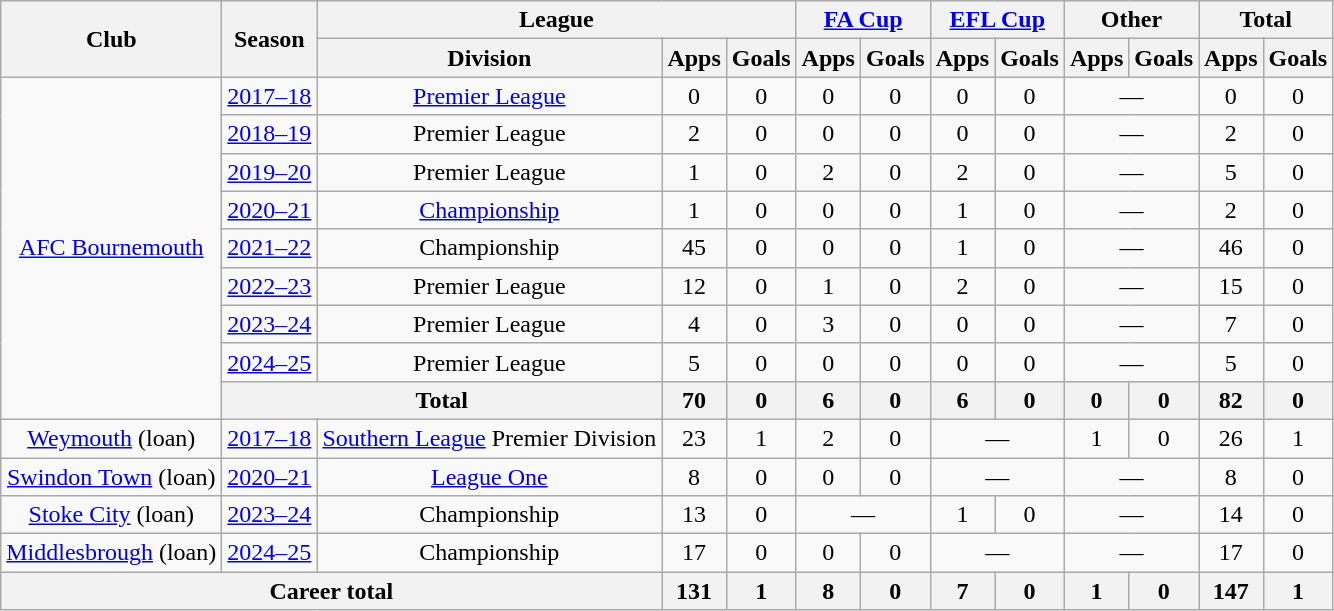<table class="wikitable" style="text-align:center">
<tr>
<th rowspan="2">Club</th>
<th rowspan="2">Season</th>
<th colspan="3">League</th>
<th colspan="2"><a href='#'>FA Cup</a></th>
<th colspan="2"><a href='#'>EFL Cup</a></th>
<th colspan="2">Other</th>
<th colspan="2">Total</th>
</tr>
<tr>
<th>Division</th>
<th>Apps</th>
<th>Goals</th>
<th>Apps</th>
<th>Goals</th>
<th>Apps</th>
<th>Goals</th>
<th>Apps</th>
<th>Goals</th>
<th>Apps</th>
<th>Goals</th>
</tr>
<tr>
<td rowspan="9"><a href='#'>AFC Bournemouth</a></td>
<td><a href='#'>2017–18</a></td>
<td><a href='#'>Premier League</a></td>
<td>0</td>
<td>0</td>
<td>0</td>
<td>0</td>
<td>0</td>
<td>0</td>
<td colspan="2">—</td>
<td>0</td>
<td>0</td>
</tr>
<tr>
<td><a href='#'>2018–19</a></td>
<td>Premier League</td>
<td>2</td>
<td>0</td>
<td>0</td>
<td>0</td>
<td>0</td>
<td>0</td>
<td colspan="2">—</td>
<td>2</td>
<td>0</td>
</tr>
<tr>
<td><a href='#'>2019–20</a></td>
<td>Premier League</td>
<td>1</td>
<td>0</td>
<td>2</td>
<td>0</td>
<td>2</td>
<td>0</td>
<td colspan="2">—</td>
<td>5</td>
<td>0</td>
</tr>
<tr>
<td><a href='#'>2020–21</a></td>
<td><a href='#'>Championship</a></td>
<td>1</td>
<td>0</td>
<td>0</td>
<td>0</td>
<td>1</td>
<td>0</td>
<td colspan="2">—</td>
<td>2</td>
<td>0</td>
</tr>
<tr>
<td><a href='#'>2021–22</a></td>
<td>Championship</td>
<td>45</td>
<td>0</td>
<td>0</td>
<td>0</td>
<td>1</td>
<td>0</td>
<td colspan="2">—</td>
<td>46</td>
<td>0</td>
</tr>
<tr>
<td><a href='#'>2022–23</a></td>
<td>Premier League</td>
<td>12</td>
<td>0</td>
<td>1</td>
<td>0</td>
<td>2</td>
<td>0</td>
<td colspan="2">—</td>
<td>15</td>
<td>0</td>
</tr>
<tr>
<td><a href='#'>2023–24</a></td>
<td>Premier League</td>
<td>4</td>
<td>0</td>
<td>3</td>
<td>0</td>
<td>0</td>
<td>0</td>
<td colspan="2">—</td>
<td>7</td>
<td>0</td>
</tr>
<tr>
<td><a href='#'>2024–25</a></td>
<td>Premier League</td>
<td>5</td>
<td>0</td>
<td>0</td>
<td>0</td>
<td>0</td>
<td>0</td>
<td colspan="2">—</td>
<td>5</td>
<td>0</td>
</tr>
<tr>
<th colspan="2">Total</th>
<th>70</th>
<th>0</th>
<th>6</th>
<th>0</th>
<th>6</th>
<th>0</th>
<th>0</th>
<th>0</th>
<th>82</th>
<th>0</th>
</tr>
<tr>
<td><a href='#'>Weymouth</a> (loan)</td>
<td><a href='#'>2017–18</a></td>
<td><a href='#'>Southern League</a> Premier Division</td>
<td>23</td>
<td>1</td>
<td>2</td>
<td>0</td>
<td colspan="2">—</td>
<td>1</td>
<td>0</td>
<td>26</td>
<td>1</td>
</tr>
<tr>
<td><a href='#'>Swindon Town</a> (loan)</td>
<td><a href='#'>2020–21</a></td>
<td><a href='#'>League One</a></td>
<td>8</td>
<td>0</td>
<td>0</td>
<td>0</td>
<td colspan="2">—</td>
<td colspan="2">—</td>
<td>8</td>
<td>0</td>
</tr>
<tr>
<td><a href='#'>Stoke City</a> (loan)</td>
<td><a href='#'>2023–24</a></td>
<td>Championship</td>
<td>13</td>
<td>0</td>
<td colspan="2">—</td>
<td>1</td>
<td>0</td>
<td colspan="2">—</td>
<td>14</td>
<td>0</td>
</tr>
<tr>
<td><a href='#'>Middlesbrough</a> (loan)</td>
<td><a href='#'>2024–25</a></td>
<td>Championship</td>
<td>17</td>
<td>0</td>
<td>0</td>
<td>0</td>
<td colspan="2">—</td>
<td colspan="2">—</td>
<td>17</td>
<td>0</td>
</tr>
<tr>
<th colspan="3">Career total</th>
<th>131</th>
<th>1</th>
<th>8</th>
<th>0</th>
<th>7</th>
<th>0</th>
<th>1</th>
<th>0</th>
<th>147</th>
<th>1</th>
</tr>
</table>
